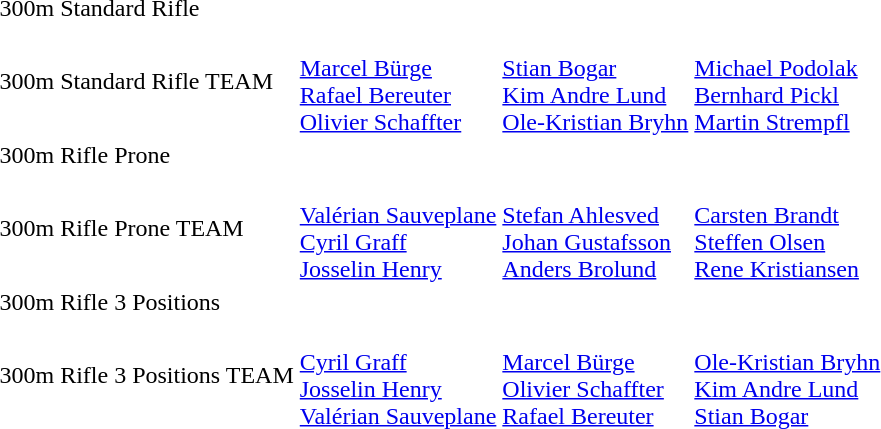<table>
<tr>
<td>300m Standard Rifle</td>
<td></td>
<td></td>
<td></td>
</tr>
<tr>
<td>300m Standard Rifle TEAM</td>
<td><br><a href='#'>Marcel Bürge</a><br><a href='#'>Rafael Bereuter</a><br><a href='#'>Olivier Schaffter</a></td>
<td><br><a href='#'>Stian Bogar</a><br><a href='#'>Kim Andre Lund</a><br><a href='#'>Ole-Kristian Bryhn</a></td>
<td><br><a href='#'>Michael Podolak</a><br><a href='#'>Bernhard Pickl</a><br><a href='#'>Martin Strempfl</a></td>
</tr>
<tr>
<td>300m Rifle Prone</td>
<td></td>
<td></td>
<td></td>
</tr>
<tr>
<td>300m Rifle Prone TEAM</td>
<td><br><a href='#'>Valérian Sauveplane</a><br><a href='#'>Cyril Graff</a><br><a href='#'>Josselin Henry</a></td>
<td><br><a href='#'>Stefan Ahlesved</a><br><a href='#'>Johan Gustafsson</a><br><a href='#'>Anders Brolund</a></td>
<td><br><a href='#'>Carsten Brandt</a><br><a href='#'>Steffen Olsen</a><br><a href='#'>Rene Kristiansen</a></td>
</tr>
<tr>
<td>300m Rifle 3 Positions</td>
<td></td>
<td></td>
<td></td>
</tr>
<tr>
<td>300m Rifle 3 Positions TEAM</td>
<td><br><a href='#'>Cyril Graff</a><br><a href='#'>Josselin Henry</a><br><a href='#'>Valérian Sauveplane</a></td>
<td><br><a href='#'>Marcel Bürge</a><br><a href='#'>Olivier Schaffter</a><br><a href='#'>Rafael Bereuter</a></td>
<td><br><a href='#'>Ole-Kristian Bryhn</a><br><a href='#'>Kim Andre Lund</a><br><a href='#'>Stian Bogar</a></td>
</tr>
</table>
